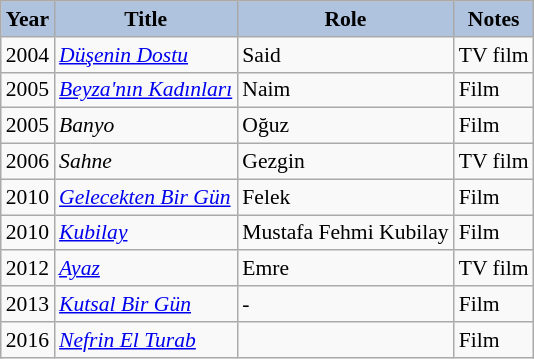<table class="wikitable" style="font-size:90%;">
<tr>
<th style="background:#B0C3DE;">Year</th>
<th style="background:#B0C3DE;">Title</th>
<th style="background:#B0C3DE;">Role</th>
<th style="background:#B0C3DE;">Notes</th>
</tr>
<tr>
<td>2004</td>
<td><em><a href='#'>Düşenin Dostu</a></em></td>
<td>Said</td>
<td>TV film</td>
</tr>
<tr>
<td>2005</td>
<td><em><a href='#'>Beyza'nın Kadınları</a></em></td>
<td>Naim</td>
<td>Film</td>
</tr>
<tr>
<td>2005</td>
<td><em>Banyo</em></td>
<td>Oğuz</td>
<td>Film</td>
</tr>
<tr>
<td>2006</td>
<td><em>Sahne</em></td>
<td>Gezgin</td>
<td>TV film</td>
</tr>
<tr>
<td>2010</td>
<td><em><a href='#'>Gelecekten Bir Gün</a></em></td>
<td>Felek</td>
<td>Film</td>
</tr>
<tr>
<td>2010</td>
<td><em><a href='#'>Kubilay</a></em></td>
<td>Mustafa Fehmi Kubilay</td>
<td>Film</td>
</tr>
<tr>
<td>2012</td>
<td><em><a href='#'>Ayaz</a></em></td>
<td>Emre</td>
<td>TV film</td>
</tr>
<tr>
<td>2013</td>
<td><em><a href='#'>Kutsal Bir Gün</a></em></td>
<td>-</td>
<td>Film</td>
</tr>
<tr>
<td>2016</td>
<td><em><a href='#'>Nefrin El Turab</a></em></td>
<td></td>
<td>Film</td>
</tr>
</table>
